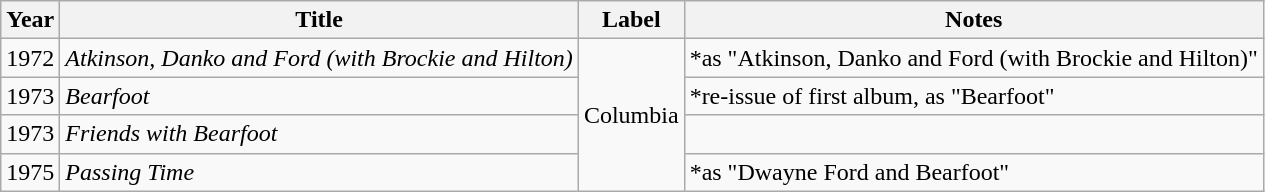<table class="wikitable">
<tr>
<th>Year</th>
<th>Title</th>
<th>Label</th>
<th>Notes</th>
</tr>
<tr>
<td>1972</td>
<td><em>Atkinson, Danko and Ford (with Brockie and Hilton)</em></td>
<td rowspan=4>Columbia</td>
<td>*as "Atkinson, Danko and Ford (with Brockie and Hilton)"</td>
</tr>
<tr>
<td>1973</td>
<td><em>Bearfoot</em></td>
<td>*re-issue of first album, as "Bearfoot"</td>
</tr>
<tr>
<td>1973</td>
<td><em>Friends with Bearfoot</em></td>
<td></td>
</tr>
<tr>
<td>1975</td>
<td><em>Passing Time</em></td>
<td>*as "Dwayne Ford and Bearfoot"</td>
</tr>
</table>
